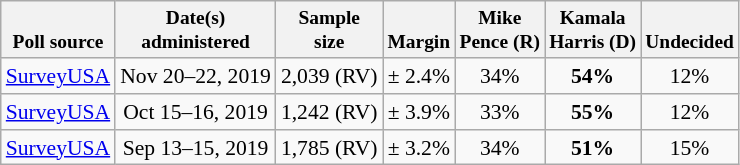<table class="wikitable" style="font-size:90%;text-align:center;">
<tr valign=bottom style="font-size:90%;">
<th>Poll source</th>
<th>Date(s)<br>administered</th>
<th>Sample<br>size</th>
<th>Margin<br></th>
<th>Mike<br>Pence (R)</th>
<th>Kamala<br>Harris (D)</th>
<th>Undecided</th>
</tr>
<tr>
<td style="text-align:left;"><a href='#'>SurveyUSA</a></td>
<td>Nov 20–22, 2019</td>
<td>2,039 (RV)</td>
<td>± 2.4%</td>
<td>34%</td>
<td><strong>54%</strong></td>
<td>12%</td>
</tr>
<tr>
<td style="text-align:left;"><a href='#'>SurveyUSA</a></td>
<td>Oct 15–16, 2019</td>
<td>1,242 (RV)</td>
<td>± 3.9%</td>
<td>33%</td>
<td><strong>55%</strong></td>
<td>12%</td>
</tr>
<tr>
<td style="text-align:left;"><a href='#'>SurveyUSA</a></td>
<td>Sep 13–15, 2019</td>
<td>1,785 (RV)</td>
<td>± 3.2%</td>
<td>34%</td>
<td><strong>51%</strong></td>
<td>15%</td>
</tr>
</table>
